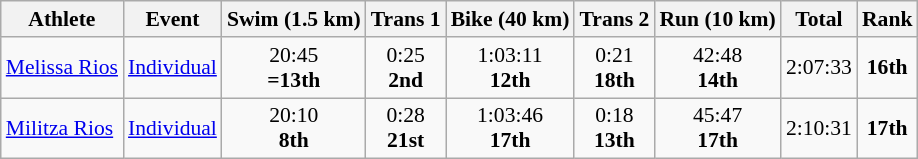<table class="wikitable" style="font-size:90%">
<tr>
<th>Athlete</th>
<th>Event</th>
<th>Swim (1.5 km)</th>
<th>Trans 1</th>
<th>Bike (40 km)</th>
<th>Trans 2</th>
<th>Run (10 km)</th>
<th>Total</th>
<th>Rank</th>
</tr>
<tr>
<td><a href='#'>Melissa Rios</a></td>
<td><a href='#'>Individual</a></td>
<td align=center>20:45<br><strong>=13th</strong></td>
<td align=center>0:25<br><strong>2nd</strong></td>
<td align=center>1:03:11<br><strong>12th</strong></td>
<td align=center>0:21<br><strong>18th</strong></td>
<td align=center>42:48<br><strong>14th</strong></td>
<td align=center>2:07:33</td>
<td align=center><strong>16th</strong></td>
</tr>
<tr>
<td><a href='#'>Militza Rios</a></td>
<td><a href='#'>Individual</a></td>
<td align=center>20:10<br><strong>8th</strong></td>
<td align=center>0:28<br><strong>21st</strong></td>
<td align=center>1:03:46<br><strong>17th</strong></td>
<td align=center>0:18<br><strong>13th</strong></td>
<td align=center>45:47<br><strong>17th</strong></td>
<td align=center>2:10:31</td>
<td align=center><strong>17th</strong></td>
</tr>
</table>
